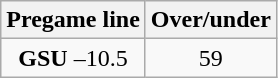<table class="wikitable">
<tr align="center">
<th style=>Pregame line</th>
<th style=>Over/under</th>
</tr>
<tr align="center">
<td><strong>GSU</strong> –10.5</td>
<td>59</td>
</tr>
</table>
